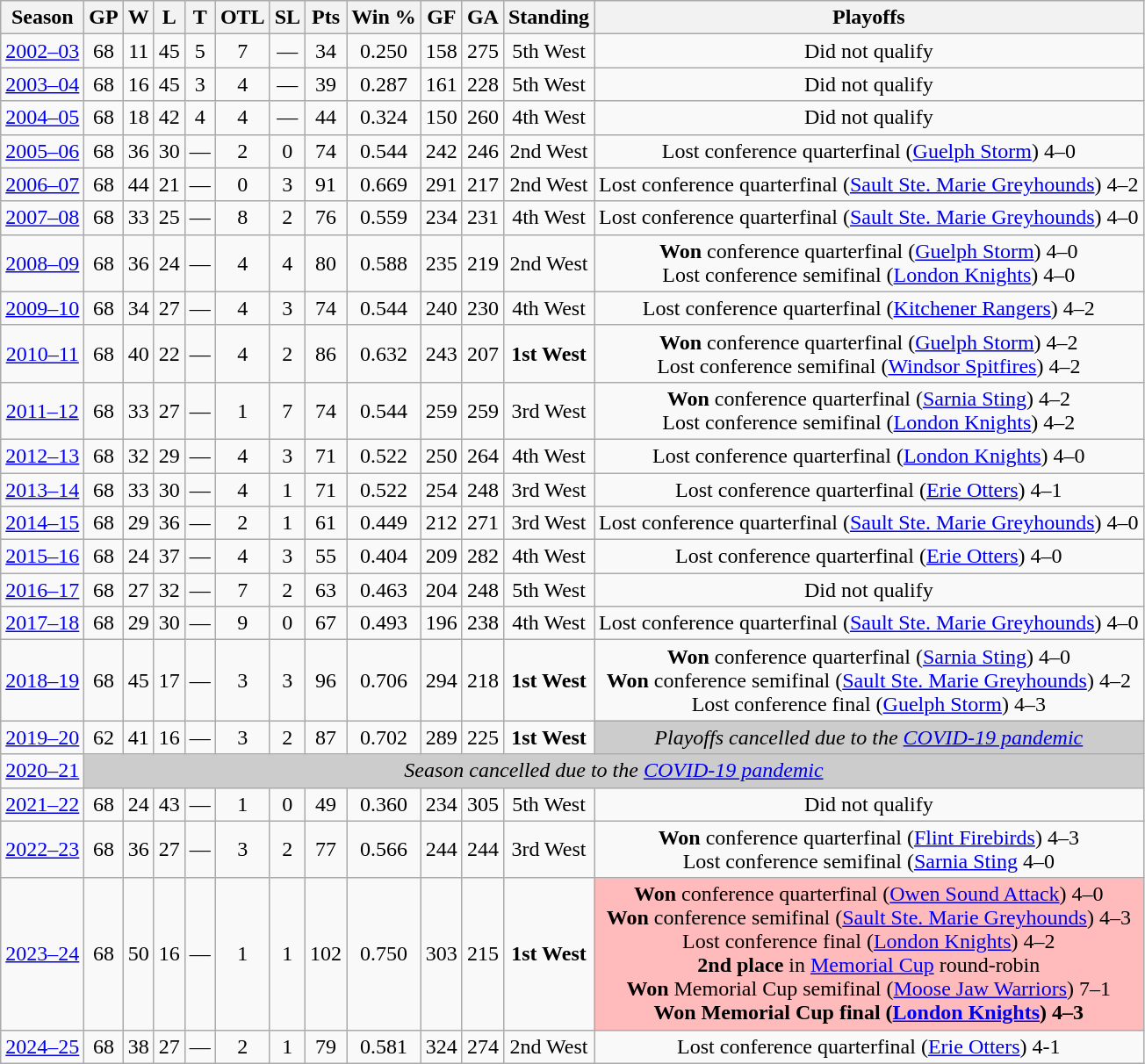<table class="wikitable" style="text-align:center">
<tr>
<th>Season</th>
<th>GP</th>
<th>W</th>
<th>L</th>
<th>T</th>
<th>OTL</th>
<th>SL</th>
<th>Pts</th>
<th>Win %</th>
<th>GF</th>
<th>GA</th>
<th>Standing</th>
<th>Playoffs</th>
</tr>
<tr>
<td><a href='#'>2002–03</a></td>
<td>68</td>
<td>11</td>
<td>45</td>
<td>5</td>
<td>7</td>
<td>—</td>
<td>34</td>
<td>0.250</td>
<td>158</td>
<td>275</td>
<td>5th West</td>
<td>Did not qualify</td>
</tr>
<tr>
<td><a href='#'>2003–04</a></td>
<td>68</td>
<td>16</td>
<td>45</td>
<td>3</td>
<td>4</td>
<td>—</td>
<td>39</td>
<td>0.287</td>
<td>161</td>
<td>228</td>
<td>5th West</td>
<td>Did not qualify</td>
</tr>
<tr>
<td><a href='#'>2004–05</a></td>
<td>68</td>
<td>18</td>
<td>42</td>
<td>4</td>
<td>4</td>
<td>—</td>
<td>44</td>
<td>0.324</td>
<td>150</td>
<td>260</td>
<td>4th West</td>
<td>Did not qualify</td>
</tr>
<tr>
<td><a href='#'>2005–06</a></td>
<td>68</td>
<td>36</td>
<td>30</td>
<td>—</td>
<td>2</td>
<td>0</td>
<td>74</td>
<td>0.544</td>
<td>242</td>
<td>246</td>
<td>2nd West</td>
<td>Lost conference quarterfinal (<a href='#'>Guelph Storm</a>) 4–0</td>
</tr>
<tr>
<td><a href='#'>2006–07</a></td>
<td>68</td>
<td>44</td>
<td>21</td>
<td>—</td>
<td>0</td>
<td>3</td>
<td>91</td>
<td>0.669</td>
<td>291</td>
<td>217</td>
<td>2nd West</td>
<td>Lost conference quarterfinal (<a href='#'>Sault Ste. Marie Greyhounds</a>) 4–2</td>
</tr>
<tr>
<td><a href='#'>2007–08</a></td>
<td>68</td>
<td>33</td>
<td>25</td>
<td>—</td>
<td>8</td>
<td>2</td>
<td>76</td>
<td>0.559</td>
<td>234</td>
<td>231</td>
<td>4th West</td>
<td>Lost conference quarterfinal (<a href='#'>Sault Ste. Marie Greyhounds</a>) 4–0</td>
</tr>
<tr>
<td><a href='#'>2008–09</a></td>
<td>68</td>
<td>36</td>
<td>24</td>
<td>—</td>
<td>4</td>
<td>4</td>
<td>80</td>
<td>0.588</td>
<td>235</td>
<td>219</td>
<td>2nd West</td>
<td><strong>Won</strong> conference quarterfinal (<a href='#'>Guelph Storm</a>) 4–0 <br> Lost conference semifinal (<a href='#'>London Knights</a>) 4–0</td>
</tr>
<tr>
<td><a href='#'>2009–10</a></td>
<td>68</td>
<td>34</td>
<td>27</td>
<td>—</td>
<td>4</td>
<td>3</td>
<td>74</td>
<td>0.544</td>
<td>240</td>
<td>230</td>
<td>4th West</td>
<td>Lost conference quarterfinal (<a href='#'>Kitchener Rangers</a>) 4–2</td>
</tr>
<tr>
<td><a href='#'>2010–11</a></td>
<td>68</td>
<td>40</td>
<td>22</td>
<td>—</td>
<td>4</td>
<td>2</td>
<td>86</td>
<td>0.632</td>
<td>243</td>
<td>207</td>
<td><strong>1st West</strong></td>
<td><strong>Won</strong> conference quarterfinal (<a href='#'>Guelph Storm</a>) 4–2 <br> Lost conference semifinal (<a href='#'>Windsor Spitfires</a>) 4–2</td>
</tr>
<tr>
<td><a href='#'>2011–12</a></td>
<td>68</td>
<td>33</td>
<td>27</td>
<td>—</td>
<td>1</td>
<td>7</td>
<td>74</td>
<td>0.544</td>
<td>259</td>
<td>259</td>
<td>3rd West</td>
<td><strong>Won</strong> conference quarterfinal (<a href='#'>Sarnia Sting</a>) 4–2 <br> Lost conference semifinal (<a href='#'>London Knights</a>) 4–2</td>
</tr>
<tr>
<td><a href='#'>2012–13</a></td>
<td>68</td>
<td>32</td>
<td>29</td>
<td>—</td>
<td>4</td>
<td>3</td>
<td>71</td>
<td>0.522</td>
<td>250</td>
<td>264</td>
<td>4th West</td>
<td>Lost conference quarterfinal (<a href='#'>London Knights</a>) 4–0</td>
</tr>
<tr>
<td><a href='#'>2013–14</a></td>
<td>68</td>
<td>33</td>
<td>30</td>
<td>—</td>
<td>4</td>
<td>1</td>
<td>71</td>
<td>0.522</td>
<td>254</td>
<td>248</td>
<td>3rd West</td>
<td>Lost conference quarterfinal (<a href='#'>Erie Otters</a>) 4–1</td>
</tr>
<tr>
<td><a href='#'>2014–15</a></td>
<td>68</td>
<td>29</td>
<td>36</td>
<td>—</td>
<td>2</td>
<td>1</td>
<td>61</td>
<td>0.449</td>
<td>212</td>
<td>271</td>
<td>3rd West</td>
<td>Lost conference quarterfinal (<a href='#'>Sault Ste. Marie Greyhounds</a>) 4–0</td>
</tr>
<tr>
<td><a href='#'>2015–16</a></td>
<td>68</td>
<td>24</td>
<td>37</td>
<td>—</td>
<td>4</td>
<td>3</td>
<td>55</td>
<td>0.404</td>
<td>209</td>
<td>282</td>
<td>4th West</td>
<td>Lost conference quarterfinal (<a href='#'>Erie Otters</a>) 4–0</td>
</tr>
<tr>
<td><a href='#'>2016–17</a></td>
<td>68</td>
<td>27</td>
<td>32</td>
<td>—</td>
<td>7</td>
<td>2</td>
<td>63</td>
<td>0.463</td>
<td>204</td>
<td>248</td>
<td>5th West</td>
<td>Did not qualify</td>
</tr>
<tr>
<td><a href='#'>2017–18</a></td>
<td>68</td>
<td>29</td>
<td>30</td>
<td>—</td>
<td>9</td>
<td>0</td>
<td>67</td>
<td>0.493</td>
<td>196</td>
<td>238</td>
<td>4th West</td>
<td>Lost conference quarterfinal (<a href='#'>Sault Ste. Marie Greyhounds</a>) 4–0</td>
</tr>
<tr>
<td><a href='#'>2018–19</a></td>
<td>68</td>
<td>45</td>
<td>17</td>
<td>—</td>
<td>3</td>
<td>3</td>
<td>96</td>
<td>0.706</td>
<td>294</td>
<td>218</td>
<td><strong>1st West</strong></td>
<td><strong>Won</strong> conference quarterfinal (<a href='#'>Sarnia Sting</a>) 4–0 <br> <strong>Won</strong> conference semifinal (<a href='#'>Sault Ste. Marie Greyhounds</a>) 4–2 <br> Lost conference final (<a href='#'>Guelph Storm</a>) 4–3</td>
</tr>
<tr>
<td><a href='#'>2019–20</a></td>
<td>62</td>
<td>41</td>
<td>16</td>
<td>—</td>
<td>3</td>
<td>2</td>
<td>87</td>
<td>0.702</td>
<td>289</td>
<td>225</td>
<td><strong>1st West</strong></td>
<td bgcolor="#CCCCCC"><em>Playoffs cancelled due to the <a href='#'>COVID-19 pandemic</a></em></td>
</tr>
<tr>
<td><a href='#'>2020–21</a></td>
<td colspan="12" bgcolor="#CCCCCC"><em>Season cancelled due to the <a href='#'>COVID-19 pandemic</a></em></td>
</tr>
<tr>
<td><a href='#'>2021–22</a></td>
<td>68</td>
<td>24</td>
<td>43</td>
<td>—</td>
<td>1</td>
<td>0</td>
<td>49</td>
<td>0.360</td>
<td>234</td>
<td>305</td>
<td>5th West</td>
<td>Did not qualify</td>
</tr>
<tr>
<td><a href='#'>2022–23</a></td>
<td>68</td>
<td>36</td>
<td>27</td>
<td>—</td>
<td>3</td>
<td>2</td>
<td>77</td>
<td>0.566</td>
<td>244</td>
<td>244</td>
<td>3rd West</td>
<td><strong>Won</strong> conference quarterfinal (<a href='#'>Flint Firebirds</a>) 4–3 <br> Lost conference semifinal (<a href='#'>Sarnia Sting</a> 4–0</td>
</tr>
<tr>
<td><a href='#'>2023–24</a></td>
<td>68</td>
<td>50</td>
<td>16</td>
<td>—</td>
<td>1</td>
<td>1</td>
<td>102</td>
<td>0.750</td>
<td>303</td>
<td>215</td>
<td><strong>1st West</strong></td>
<td bgcolor="#FFBBBB"><strong>Won</strong> conference quarterfinal (<a href='#'>Owen Sound Attack</a>) 4–0 <br> <strong>Won</strong> conference semifinal (<a href='#'>Sault Ste. Marie Greyhounds</a>) 4–3 <br> Lost conference final (<a href='#'>London Knights</a>) 4–2 <br> <strong>2nd place</strong> in <a href='#'>Memorial Cup</a> round-robin <br> <strong>Won</strong> Memorial Cup semifinal (<a href='#'>Moose Jaw Warriors</a>) 7–1 <br> <strong>Won Memorial Cup final (<a href='#'>London Knights</a>) 4–3</strong></td>
</tr>
<tr>
<td><a href='#'>2024–25</a></td>
<td>68</td>
<td>38</td>
<td>27</td>
<td>—</td>
<td>2</td>
<td>1</td>
<td>79</td>
<td>0.581</td>
<td>324</td>
<td>274</td>
<td>2nd West</td>
<td>Lost conference quarterfinal (<a href='#'>Erie Otters</a>) 4-1</td>
</tr>
</table>
